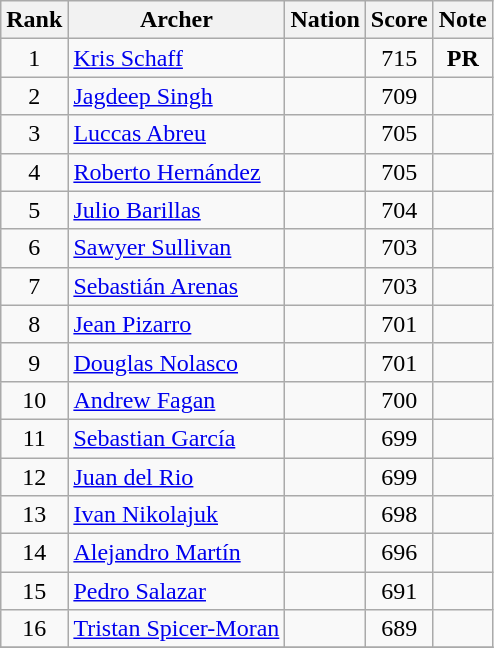<table class="wikitable sortable" style="text-align:center">
<tr>
<th>Rank</th>
<th>Archer</th>
<th>Nation</th>
<th>Score</th>
<th>Note</th>
</tr>
<tr>
<td>1</td>
<td align=left><a href='#'>Kris Schaff</a></td>
<td align=left></td>
<td>715</td>
<td><strong>PR</strong></td>
</tr>
<tr>
<td>2</td>
<td align=left><a href='#'>Jagdeep Singh</a></td>
<td align=left></td>
<td>709</td>
<td></td>
</tr>
<tr>
<td>3</td>
<td align=left><a href='#'>Luccas Abreu</a></td>
<td align=left></td>
<td>705</td>
<td></td>
</tr>
<tr>
<td>4</td>
<td align=left><a href='#'>Roberto Hernández</a></td>
<td align=left></td>
<td>705</td>
<td></td>
</tr>
<tr>
<td>5</td>
<td align=left><a href='#'>Julio Barillas</a></td>
<td align=left></td>
<td>704</td>
<td></td>
</tr>
<tr>
<td>6</td>
<td align=left><a href='#'>Sawyer Sullivan</a></td>
<td align=left></td>
<td>703</td>
<td></td>
</tr>
<tr>
<td>7</td>
<td align=left><a href='#'>Sebastián Arenas</a></td>
<td align=left></td>
<td>703</td>
<td></td>
</tr>
<tr>
<td>8</td>
<td align=left><a href='#'>Jean Pizarro</a></td>
<td align=left></td>
<td>701</td>
<td></td>
</tr>
<tr>
<td>9</td>
<td align=left><a href='#'>Douglas Nolasco</a></td>
<td align=left></td>
<td>701</td>
<td></td>
</tr>
<tr>
<td>10</td>
<td align=left><a href='#'>Andrew Fagan</a></td>
<td align=left></td>
<td>700</td>
<td></td>
</tr>
<tr>
<td>11</td>
<td align=left><a href='#'>Sebastian García</a></td>
<td align=left></td>
<td>699</td>
<td></td>
</tr>
<tr>
<td>12</td>
<td align=left><a href='#'>Juan del Rio</a></td>
<td align=left></td>
<td>699</td>
<td></td>
</tr>
<tr>
<td>13</td>
<td align=left><a href='#'>Ivan Nikolajuk</a></td>
<td align=left></td>
<td>698</td>
<td></td>
</tr>
<tr>
<td>14</td>
<td align=left><a href='#'>Alejandro Martín</a></td>
<td align=left></td>
<td>696</td>
<td></td>
</tr>
<tr>
<td>15</td>
<td align=left><a href='#'>Pedro Salazar</a></td>
<td align=left></td>
<td>691</td>
<td></td>
</tr>
<tr>
<td>16</td>
<td align=left><a href='#'>Tristan Spicer-Moran</a></td>
<td align=left></td>
<td>689</td>
<td></td>
</tr>
<tr>
</tr>
</table>
